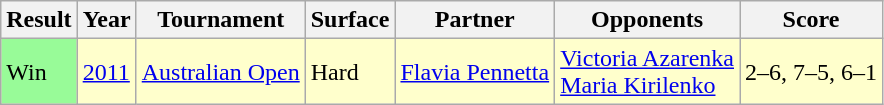<table class="sortable wikitable">
<tr>
<th>Result</th>
<th>Year</th>
<th>Tournament</th>
<th>Surface</th>
<th>Partner</th>
<th>Opponents</th>
<th>Score</th>
</tr>
<tr bgcolor=FFFFCC>
<td bgcolor=98FB98>Win</td>
<td><a href='#'>2011</a></td>
<td><a href='#'>Australian Open</a></td>
<td>Hard</td>
<td> <a href='#'>Flavia Pennetta</a></td>
<td> <a href='#'>Victoria Azarenka</a><br> <a href='#'>Maria Kirilenko</a></td>
<td>2–6, 7–5, 6–1</td>
</tr>
</table>
